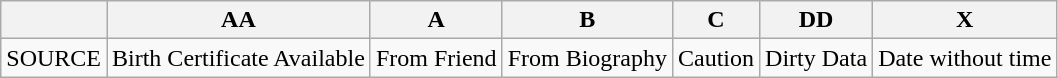<table class ="wikitable">
<tr>
<th></th>
<th><span>AA</span></th>
<th><span>A</span></th>
<th><span>B</span></th>
<th><span>C</span></th>
<th><span>DD</span></th>
<th><span>X</span></th>
</tr>
<tr>
<td>SOURCE</td>
<td>Birth Certificate Available</td>
<td>From Friend</td>
<td>From Biography</td>
<td>Caution</td>
<td>Dirty Data</td>
<td>Date without time</td>
</tr>
</table>
